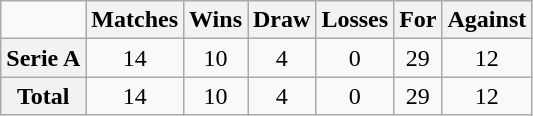<table class="wikitable" style="text-align: center;">
<tr>
<td></td>
<th>Matches</th>
<th>Wins</th>
<th>Draw</th>
<th>Losses</th>
<th>For</th>
<th>Against</th>
</tr>
<tr>
<th>Serie A</th>
<td>14</td>
<td>10</td>
<td>4</td>
<td>0</td>
<td>29</td>
<td>12</td>
</tr>
<tr>
<th>Total</th>
<td>14</td>
<td>10</td>
<td>4</td>
<td>0</td>
<td>29</td>
<td>12</td>
</tr>
</table>
